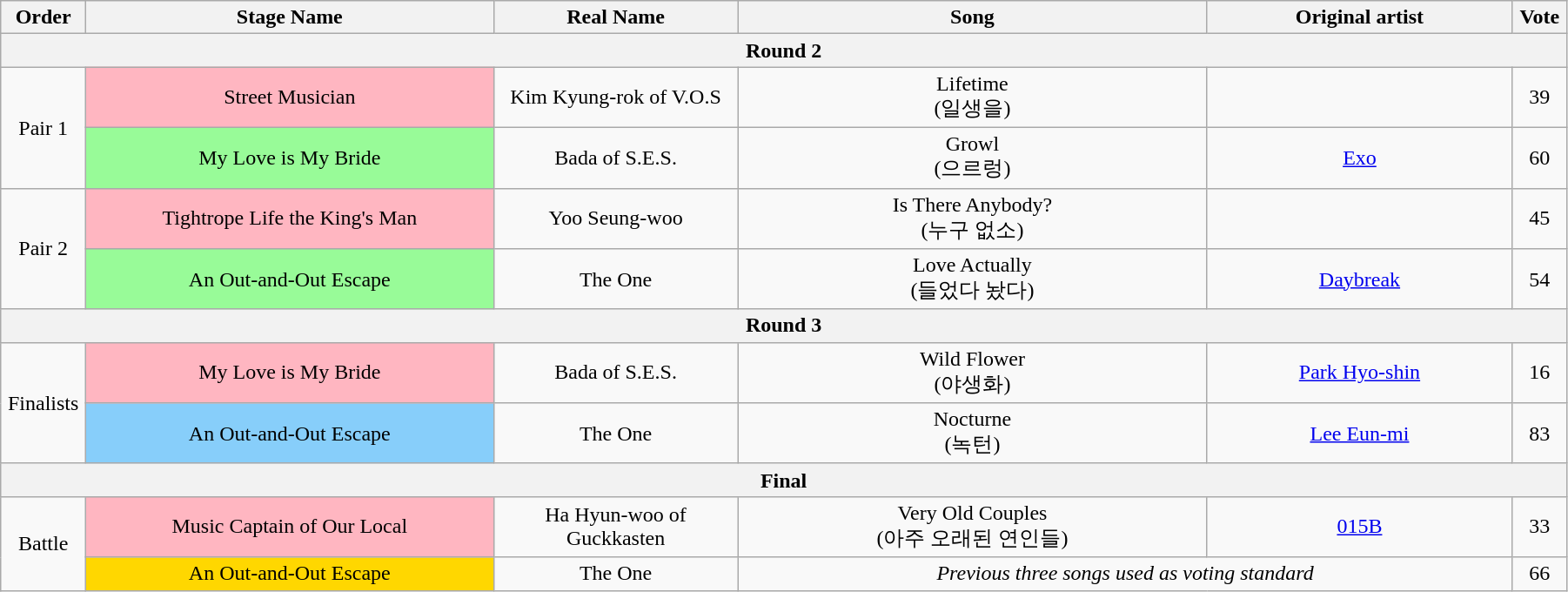<table class="wikitable" style="text-align:center; width:95%;">
<tr>
<th style="width:1%;">Order</th>
<th style="width:20%;">Stage Name</th>
<th style="width:12%;">Real Name</th>
<th style="width:23%;">Song</th>
<th style="width:15%;">Original artist</th>
<th style="width:1%;">Vote</th>
</tr>
<tr>
<th colspan=6>Round 2</th>
</tr>
<tr>
<td rowspan=2>Pair 1</td>
<td bgcolor="lightpink">Street Musician</td>
<td>Kim Kyung-rok of V.O.S</td>
<td>Lifetime<br>(일생을)</td>
<td></td>
<td>39</td>
</tr>
<tr>
<td bgcolor="palegreen">My Love is My Bride</td>
<td>Bada of S.E.S.</td>
<td>Growl<br>(으르렁)</td>
<td><a href='#'>Exo</a></td>
<td>60</td>
</tr>
<tr>
<td rowspan=2>Pair 2</td>
<td bgcolor="lightpink">Tightrope Life the King's Man</td>
<td>Yoo Seung-woo</td>
<td>Is There Anybody?<br>(누구 없소)</td>
<td></td>
<td>45</td>
</tr>
<tr>
<td bgcolor="palegreen">An Out-and-Out Escape</td>
<td>The One</td>
<td>Love Actually<br>(들었다 놨다)</td>
<td><a href='#'>Daybreak</a></td>
<td>54</td>
</tr>
<tr>
<th colspan=6>Round 3</th>
</tr>
<tr>
<td rowspan=2>Finalists</td>
<td bgcolor="lightpink">My Love is My Bride</td>
<td>Bada of S.E.S.</td>
<td>Wild Flower<br>(야생화)</td>
<td><a href='#'>Park Hyo-shin</a></td>
<td>16</td>
</tr>
<tr>
<td bgcolor="lightskyblue">An Out-and-Out Escape</td>
<td>The One</td>
<td>Nocturne<br>(녹턴)</td>
<td><a href='#'>Lee Eun-mi</a></td>
<td>83</td>
</tr>
<tr>
<th colspan=6>Final</th>
</tr>
<tr>
<td rowspan=2>Battle</td>
<td bgcolor="lightpink">Music Captain of Our Local</td>
<td>Ha Hyun-woo of Guckkasten</td>
<td>Very Old Couples<br>(아주 오래된 연인들)</td>
<td><a href='#'>015B</a></td>
<td>33</td>
</tr>
<tr>
<td bgcolor="gold">An Out-and-Out Escape</td>
<td>The One</td>
<td colspan=2><em>Previous three songs used as voting standard</em></td>
<td>66</td>
</tr>
</table>
